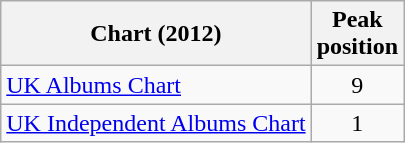<table class="wikitable sortable plainrowheaders">
<tr>
<th scope="col">Chart (2012)</th>
<th scope="col">Peak<br>position</th>
</tr>
<tr>
<td><a href='#'>UK Albums Chart</a></td>
<td style="text-align:center;">9</td>
</tr>
<tr>
<td><a href='#'>UK Independent Albums Chart</a></td>
<td style="text-align:center;">1</td>
</tr>
</table>
